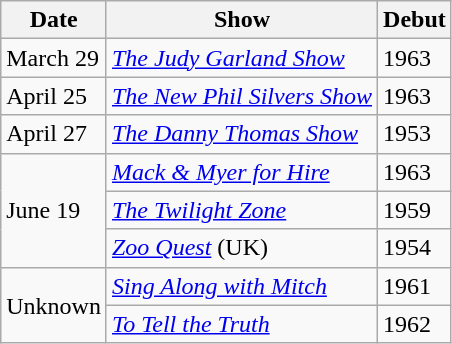<table class="wikitable">
<tr>
<th>Date</th>
<th>Show</th>
<th>Debut</th>
</tr>
<tr>
<td>March 29</td>
<td><em><a href='#'>The Judy Garland Show</a></em></td>
<td>1963</td>
</tr>
<tr>
<td>April 25</td>
<td><em><a href='#'>The New Phil Silvers Show</a></em></td>
<td>1963</td>
</tr>
<tr>
<td>April 27</td>
<td><em><a href='#'>The Danny Thomas Show</a></em></td>
<td>1953</td>
</tr>
<tr>
<td rowspan="3">June 19</td>
<td><em><a href='#'>Mack & Myer for Hire</a></em></td>
<td>1963</td>
</tr>
<tr>
<td><em><a href='#'>The Twilight Zone</a></em></td>
<td>1959</td>
</tr>
<tr>
<td><em><a href='#'>Zoo Quest</a></em> (UK)</td>
<td>1954</td>
</tr>
<tr>
<td rowspan="2">Unknown</td>
<td><em><a href='#'>Sing Along with Mitch</a></em></td>
<td>1961</td>
</tr>
<tr>
<td><em><a href='#'>To Tell the Truth</a></em></td>
<td>1962</td>
</tr>
</table>
